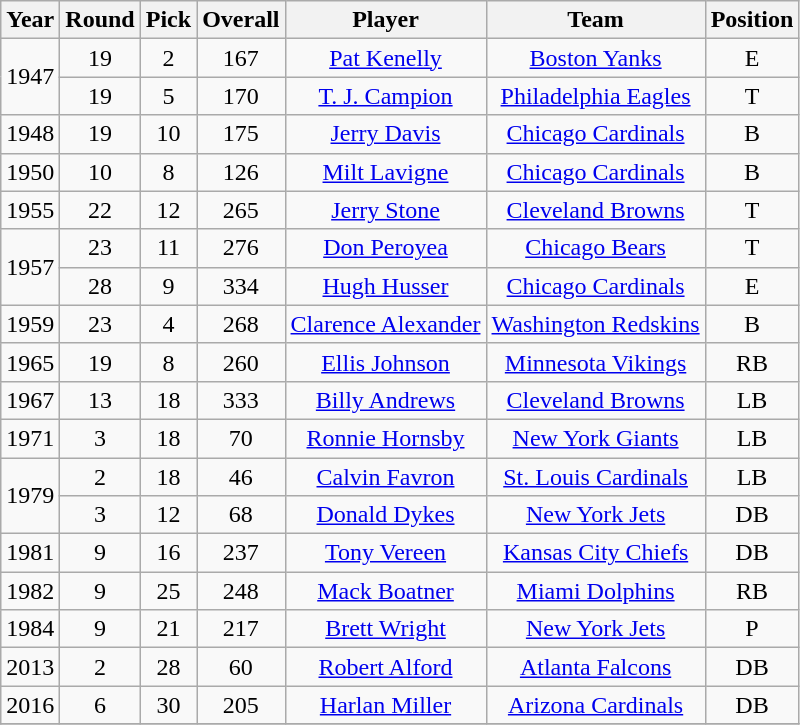<table class="wikitable sortable" style="text-align: center;">
<tr>
<th>Year</th>
<th>Round</th>
<th>Pick</th>
<th>Overall</th>
<th>Player</th>
<th>Team</th>
<th>Position</th>
</tr>
<tr>
<td rowspan="2">1947</td>
<td>19</td>
<td>2</td>
<td>167</td>
<td><a href='#'>Pat Kenelly</a></td>
<td><a href='#'>Boston Yanks</a></td>
<td>E</td>
</tr>
<tr>
<td>19</td>
<td>5</td>
<td>170</td>
<td><a href='#'>T. J. Campion</a></td>
<td><a href='#'>Philadelphia Eagles</a></td>
<td>T</td>
</tr>
<tr>
<td>1948</td>
<td>19</td>
<td>10</td>
<td>175</td>
<td><a href='#'>Jerry Davis</a></td>
<td><a href='#'>Chicago Cardinals</a></td>
<td>B</td>
</tr>
<tr>
<td>1950</td>
<td>10</td>
<td>8</td>
<td>126</td>
<td><a href='#'>Milt Lavigne</a></td>
<td><a href='#'>Chicago Cardinals</a></td>
<td>B</td>
</tr>
<tr>
<td>1955</td>
<td>22</td>
<td>12</td>
<td>265</td>
<td><a href='#'>Jerry Stone</a></td>
<td><a href='#'>Cleveland Browns</a></td>
<td>T</td>
</tr>
<tr>
<td rowspan="2">1957</td>
<td>23</td>
<td>11</td>
<td>276</td>
<td><a href='#'>Don Peroyea</a></td>
<td><a href='#'>Chicago Bears</a></td>
<td>T</td>
</tr>
<tr>
<td>28</td>
<td>9</td>
<td>334</td>
<td><a href='#'>Hugh Husser</a></td>
<td><a href='#'>Chicago Cardinals</a></td>
<td>E</td>
</tr>
<tr>
<td>1959</td>
<td>23</td>
<td>4</td>
<td>268</td>
<td><a href='#'>Clarence Alexander</a></td>
<td><a href='#'>Washington Redskins</a></td>
<td>B</td>
</tr>
<tr>
<td>1965</td>
<td>19</td>
<td>8</td>
<td>260</td>
<td><a href='#'>Ellis Johnson</a></td>
<td><a href='#'>Minnesota Vikings</a></td>
<td>RB</td>
</tr>
<tr>
<td>1967</td>
<td>13</td>
<td>18</td>
<td>333</td>
<td><a href='#'>Billy Andrews</a></td>
<td><a href='#'>Cleveland Browns</a></td>
<td>LB</td>
</tr>
<tr>
<td>1971</td>
<td>3</td>
<td>18</td>
<td>70</td>
<td><a href='#'>Ronnie Hornsby</a></td>
<td><a href='#'>New York Giants</a></td>
<td>LB</td>
</tr>
<tr>
<td rowspan="2">1979</td>
<td>2</td>
<td>18</td>
<td>46</td>
<td><a href='#'>Calvin Favron</a></td>
<td><a href='#'>St. Louis Cardinals</a></td>
<td>LB</td>
</tr>
<tr>
<td>3</td>
<td>12</td>
<td>68</td>
<td><a href='#'>Donald Dykes</a></td>
<td><a href='#'>New York Jets</a></td>
<td>DB</td>
</tr>
<tr>
<td>1981</td>
<td>9</td>
<td>16</td>
<td>237</td>
<td><a href='#'>Tony Vereen</a></td>
<td><a href='#'>Kansas City Chiefs</a></td>
<td>DB</td>
</tr>
<tr>
<td>1982</td>
<td>9</td>
<td>25</td>
<td>248</td>
<td><a href='#'>Mack Boatner</a></td>
<td><a href='#'>Miami Dolphins</a></td>
<td>RB</td>
</tr>
<tr>
<td>1984</td>
<td>9</td>
<td>21</td>
<td>217</td>
<td><a href='#'>Brett Wright</a></td>
<td><a href='#'>New York Jets</a></td>
<td>P</td>
</tr>
<tr>
<td>2013</td>
<td>2</td>
<td>28</td>
<td>60</td>
<td><a href='#'>Robert Alford</a></td>
<td><a href='#'>Atlanta Falcons</a></td>
<td>DB</td>
</tr>
<tr>
<td>2016</td>
<td>6</td>
<td>30</td>
<td>205</td>
<td><a href='#'>Harlan Miller</a></td>
<td><a href='#'>Arizona Cardinals</a></td>
<td>DB</td>
</tr>
<tr>
</tr>
</table>
